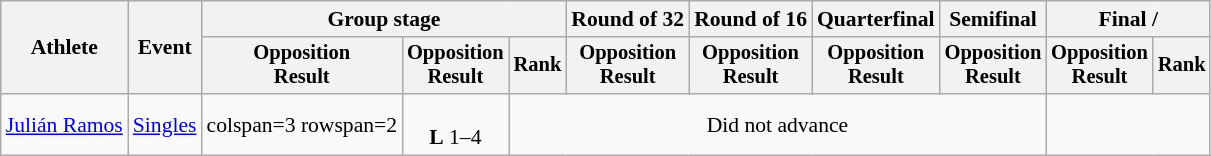<table class=wikitable style=font-size:90%;text-align:center>
<tr>
<th rowspan=2>Athlete</th>
<th rowspan=2>Event</th>
<th colspan=3>Group stage</th>
<th>Round of 32</th>
<th>Round of 16</th>
<th>Quarterfinal</th>
<th>Semifinal</th>
<th colspan=2>Final / </th>
</tr>
<tr style=font-size:95%>
<th>Opposition<br>Result</th>
<th>Opposition<br>Result</th>
<th>Rank</th>
<th>Opposition<br>Result</th>
<th>Opposition<br>Result</th>
<th>Opposition<br>Result</th>
<th>Opposition<br>Result</th>
<th>Opposition<br>Result</th>
<th>Rank</th>
</tr>
<tr>
<td align=left><a href='#'>Julián Ramos</a></td>
<td align=left><a href='#'>Singles</a></td>
<td>colspan=3 rowspan=2 </td>
<td><br><strong>L</strong> 1–4</td>
<td colspan=5>Did not advance</td>
</tr>
</table>
